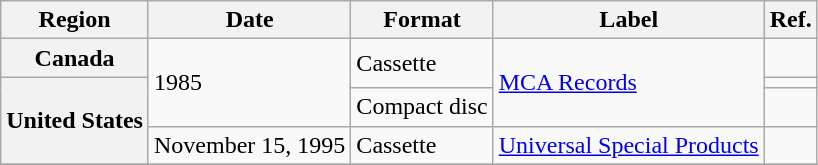<table class="wikitable plainrowheaders">
<tr>
<th scope="col">Region</th>
<th scope="col">Date</th>
<th scope="col">Format</th>
<th scope="col">Label</th>
<th scope="col">Ref.</th>
</tr>
<tr>
<th scope="row">Canada</th>
<td rowspan="3">1985</td>
<td rowspan="2">Cassette</td>
<td rowspan="3"><a href='#'>MCA Records</a></td>
<td></td>
</tr>
<tr>
<th scope="row" rowspan="3">United States</th>
<td></td>
</tr>
<tr>
<td>Compact disc</td>
<td></td>
</tr>
<tr>
<td>November 15, 1995</td>
<td>Cassette</td>
<td><a href='#'>Universal Special Products</a></td>
<td></td>
</tr>
<tr>
</tr>
</table>
